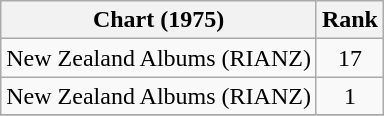<table class="wikitable sortable">
<tr>
<th align="left">Chart (1975)</th>
<th style="text-align:center;">Rank</th>
</tr>
<tr>
<td>New Zealand Albums (RIANZ)</td>
<td style="text-align:center;">17</td>
</tr>
<tr>
<td>New Zealand Albums (RIANZ)</td>
<td style="text-align:center;">1</td>
</tr>
<tr>
</tr>
</table>
